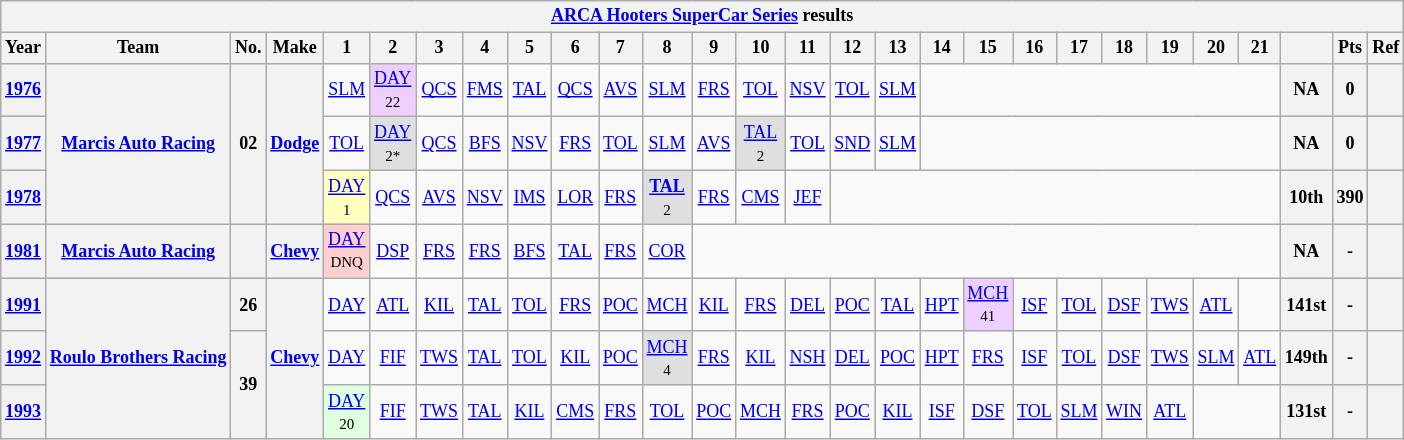<table class="wikitable" style="text-align:center; font-size:75%">
<tr>
<th colspan=45><a href='#'>ARCA Hooters SuperCar Series</a> results</th>
</tr>
<tr>
<th>Year</th>
<th>Team</th>
<th>No.</th>
<th>Make</th>
<th>1</th>
<th>2</th>
<th>3</th>
<th>4</th>
<th>5</th>
<th>6</th>
<th>7</th>
<th>8</th>
<th>9</th>
<th>10</th>
<th>11</th>
<th>12</th>
<th>13</th>
<th>14</th>
<th>15</th>
<th>16</th>
<th>17</th>
<th>18</th>
<th>19</th>
<th>20</th>
<th>21</th>
<th></th>
<th>Pts</th>
<th>Ref</th>
</tr>
<tr>
<th><a href='#'>1976</a></th>
<th rowspan=3><a href='#'>Marcis Auto Racing</a></th>
<th rowspan=3>02</th>
<th rowspan=3><a href='#'>Dodge</a></th>
<td><a href='#'>SLM</a></td>
<td style="background:#EFCFFF;"><a href='#'>DAY</a><br><small>22</small></td>
<td><a href='#'>QCS</a></td>
<td><a href='#'>FMS</a></td>
<td><a href='#'>TAL</a></td>
<td><a href='#'>QCS</a></td>
<td><a href='#'>AVS</a></td>
<td><a href='#'>SLM</a></td>
<td><a href='#'>FRS</a></td>
<td><a href='#'>TOL</a></td>
<td><a href='#'>NSV</a></td>
<td><a href='#'>TOL</a></td>
<td><a href='#'>SLM</a></td>
<td colspan=8></td>
<th>NA</th>
<th>0</th>
<th></th>
</tr>
<tr>
<th><a href='#'>1977</a></th>
<td><a href='#'>TOL</a></td>
<td style="background:#DFDFDF;"><a href='#'>DAY</a><br><small>2*</small></td>
<td><a href='#'>QCS</a></td>
<td><a href='#'>BFS</a></td>
<td><a href='#'>NSV</a></td>
<td><a href='#'>FRS</a></td>
<td><a href='#'>TOL</a></td>
<td><a href='#'>SLM</a></td>
<td><a href='#'>AVS</a></td>
<td style="background:#DFDFDF;"><a href='#'>TAL</a><br><small>2</small></td>
<td><a href='#'>TOL</a></td>
<td><a href='#'>SND</a></td>
<td><a href='#'>SLM</a></td>
<td colspan=8></td>
<th>NA</th>
<th>0</th>
<th></th>
</tr>
<tr>
<th><a href='#'>1978</a></th>
<td style="background:#FFFFBF;"><a href='#'>DAY</a><br><small>1</small></td>
<td><a href='#'>QCS</a></td>
<td><a href='#'>AVS</a></td>
<td><a href='#'>NSV</a></td>
<td><a href='#'>IMS</a></td>
<td><a href='#'>LOR</a></td>
<td><a href='#'>FRS</a></td>
<td style="background:#DFDFDF;"><strong><a href='#'>TAL</a></strong><br><small>2</small></td>
<td><a href='#'>FRS</a></td>
<td><a href='#'>CMS</a></td>
<td><a href='#'>JEF</a></td>
<td colspan=10></td>
<th>10th</th>
<th>390</th>
<th></th>
</tr>
<tr>
<th><a href='#'>1981</a></th>
<th><a href='#'>Marcis Auto Racing</a></th>
<th></th>
<th><a href='#'>Chevy</a></th>
<td style="background:#FFCFCF;"><a href='#'>DAY</a><br><small>DNQ</small></td>
<td><a href='#'>DSP</a></td>
<td><a href='#'>FRS</a></td>
<td><a href='#'>FRS</a></td>
<td><a href='#'>BFS</a></td>
<td><a href='#'>TAL</a></td>
<td><a href='#'>FRS</a></td>
<td><a href='#'>COR</a></td>
<td colspan=13></td>
<th>NA</th>
<th>-</th>
<th></th>
</tr>
<tr>
<th><a href='#'>1991</a></th>
<th rowspan=3><a href='#'>Roulo Brothers Racing</a></th>
<th>26</th>
<th rowspan=3><a href='#'>Chevy</a></th>
<td><a href='#'>DAY</a></td>
<td><a href='#'>ATL</a></td>
<td><a href='#'>KIL</a></td>
<td><a href='#'>TAL</a></td>
<td><a href='#'>TOL</a></td>
<td><a href='#'>FRS</a></td>
<td><a href='#'>POC</a></td>
<td><a href='#'>MCH</a></td>
<td><a href='#'>KIL</a></td>
<td><a href='#'>FRS</a></td>
<td><a href='#'>DEL</a></td>
<td><a href='#'>POC</a></td>
<td><a href='#'>TAL</a></td>
<td><a href='#'>HPT</a></td>
<td style="background:#EFCFFF;"><a href='#'>MCH</a><br><small>41</small></td>
<td><a href='#'>ISF</a></td>
<td><a href='#'>TOL</a></td>
<td><a href='#'>DSF</a></td>
<td><a href='#'>TWS</a></td>
<td><a href='#'>ATL</a></td>
<td></td>
<th>141st</th>
<th>-</th>
<th></th>
</tr>
<tr>
<th><a href='#'>1992</a></th>
<th rowspan=2>39</th>
<td><a href='#'>DAY</a></td>
<td><a href='#'>FIF</a></td>
<td><a href='#'>TWS</a></td>
<td><a href='#'>TAL</a></td>
<td><a href='#'>TOL</a></td>
<td><a href='#'>KIL</a></td>
<td><a href='#'>POC</a></td>
<td style="background:#DFDFDF;"><a href='#'>MCH</a><br><small>4</small></td>
<td><a href='#'>FRS</a></td>
<td><a href='#'>KIL</a></td>
<td><a href='#'>NSH</a></td>
<td><a href='#'>DEL</a></td>
<td><a href='#'>POC</a></td>
<td><a href='#'>HPT</a></td>
<td><a href='#'>FRS</a></td>
<td><a href='#'>ISF</a></td>
<td><a href='#'>TOL</a></td>
<td><a href='#'>DSF</a></td>
<td><a href='#'>TWS</a></td>
<td><a href='#'>SLM</a></td>
<td><a href='#'>ATL</a></td>
<th>149th</th>
<th>-</th>
<th></th>
</tr>
<tr>
<th><a href='#'>1993</a></th>
<td style="background:#DFFFDF;"><a href='#'>DAY</a><br><small>20</small></td>
<td><a href='#'>FIF</a></td>
<td><a href='#'>TWS</a></td>
<td><a href='#'>TAL</a></td>
<td><a href='#'>KIL</a></td>
<td><a href='#'>CMS</a></td>
<td><a href='#'>FRS</a></td>
<td><a href='#'>TOL</a></td>
<td><a href='#'>POC</a></td>
<td><a href='#'>MCH</a></td>
<td><a href='#'>FRS</a></td>
<td><a href='#'>POC</a></td>
<td><a href='#'>KIL</a></td>
<td><a href='#'>ISF</a></td>
<td><a href='#'>DSF</a></td>
<td><a href='#'>TOL</a></td>
<td><a href='#'>SLM</a></td>
<td><a href='#'>WIN</a></td>
<td><a href='#'>ATL</a></td>
<td colspan=2></td>
<th>131st</th>
<th>-</th>
<th></th>
</tr>
</table>
